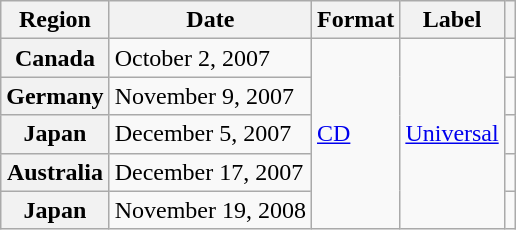<table class="wikitable plainrowheaders">
<tr>
<th scope="col">Region</th>
<th scope="col">Date</th>
<th scope="col">Format</th>
<th scope="col">Label</th>
<th scope="col"></th>
</tr>
<tr>
<th scope="row">Canada</th>
<td>October 2, 2007</td>
<td rowspan="5"><a href='#'>CD</a></td>
<td rowspan="5"><a href='#'>Universal</a></td>
<td></td>
</tr>
<tr>
<th scope="row">Germany</th>
<td>November 9, 2007</td>
<td></td>
</tr>
<tr>
<th scope="row">Japan</th>
<td>December 5, 2007</td>
<td></td>
</tr>
<tr>
<th scope="row">Australia</th>
<td>December 17, 2007</td>
<td></td>
</tr>
<tr>
<th scope="row">Japan</th>
<td>November 19, 2008</td>
<td></td>
</tr>
</table>
